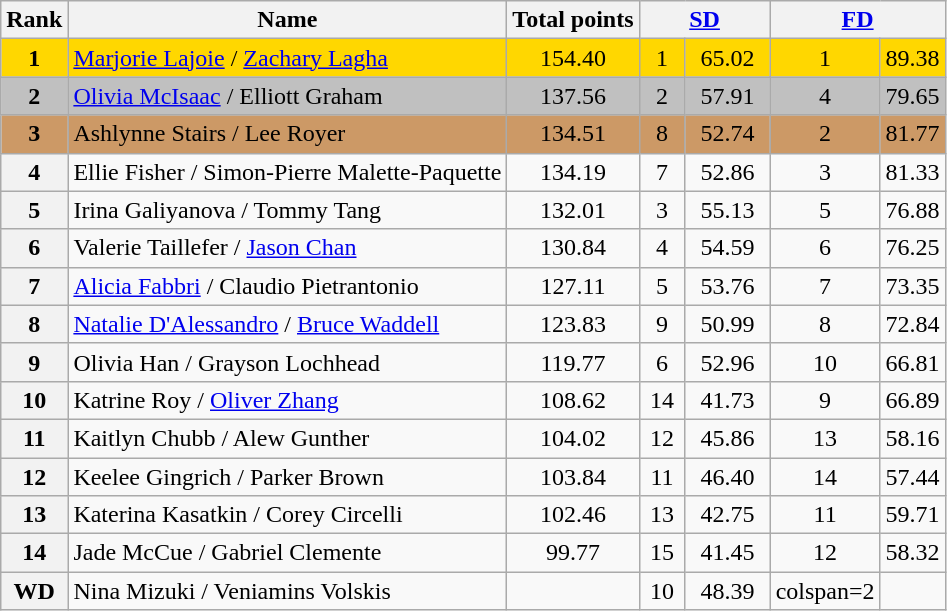<table class="wikitable sortable">
<tr>
<th>Rank</th>
<th>Name</th>
<th>Total points</th>
<th colspan="2" width="80px"><a href='#'>SD</a></th>
<th colspan="2" width="80px"><a href='#'>FD</a></th>
</tr>
<tr bgcolor="gold">
<td align="center"><strong>1</strong></td>
<td><a href='#'>Marjorie Lajoie</a> / <a href='#'>Zachary Lagha</a></td>
<td align="center">154.40</td>
<td align="center">1</td>
<td align="center">65.02</td>
<td align="center">1</td>
<td align="center">89.38</td>
</tr>
<tr bgcolor="silver">
<td align="center"><strong>2</strong></td>
<td><a href='#'>Olivia McIsaac</a> / Elliott Graham</td>
<td align="center">137.56</td>
<td align="center">2</td>
<td align="center">57.91</td>
<td align="center">4</td>
<td align="center">79.65</td>
</tr>
<tr bgcolor="cc9966">
<td align="center"><strong>3</strong></td>
<td>Ashlynne Stairs / Lee Royer</td>
<td align="center">134.51</td>
<td align="center">8</td>
<td align="center">52.74</td>
<td align="center">2</td>
<td align="center">81.77</td>
</tr>
<tr>
<th>4</th>
<td>Ellie Fisher / Simon-Pierre Malette-Paquette</td>
<td align="center">134.19</td>
<td align="center">7</td>
<td align="center">52.86</td>
<td align="center">3</td>
<td align="center">81.33</td>
</tr>
<tr>
<th>5</th>
<td>Irina Galiyanova / Tommy Tang</td>
<td align="center">132.01</td>
<td align="center">3</td>
<td align="center">55.13</td>
<td align="center">5</td>
<td align="center">76.88</td>
</tr>
<tr>
<th>6</th>
<td>Valerie Taillefer / <a href='#'>Jason Chan</a></td>
<td align="center">130.84</td>
<td align="center">4</td>
<td align="center">54.59</td>
<td align="center">6</td>
<td align="center">76.25</td>
</tr>
<tr>
<th>7</th>
<td><a href='#'>Alicia Fabbri</a> / Claudio Pietrantonio</td>
<td align="center">127.11</td>
<td align="center">5</td>
<td align="center">53.76</td>
<td align="center">7</td>
<td align="center">73.35</td>
</tr>
<tr>
<th>8</th>
<td><a href='#'>Natalie D'Alessandro</a> / <a href='#'>Bruce Waddell</a></td>
<td align="center">123.83</td>
<td align="center">9</td>
<td align="center">50.99</td>
<td align="center">8</td>
<td align="center">72.84</td>
</tr>
<tr>
<th>9</th>
<td>Olivia Han / Grayson Lochhead</td>
<td align="center">119.77</td>
<td align="center">6</td>
<td align="center">52.96</td>
<td align="center">10</td>
<td align="center">66.81</td>
</tr>
<tr>
<th>10</th>
<td>Katrine Roy / <a href='#'>Oliver Zhang</a></td>
<td align="center">108.62</td>
<td align="center">14</td>
<td align="center">41.73</td>
<td align="center">9</td>
<td align="center">66.89</td>
</tr>
<tr>
<th>11</th>
<td>Kaitlyn Chubb / Alew Gunther</td>
<td align="center">104.02</td>
<td align="center">12</td>
<td align="center">45.86</td>
<td align="center">13</td>
<td align="center">58.16</td>
</tr>
<tr>
<th>12</th>
<td>Keelee Gingrich / Parker Brown</td>
<td align="center">103.84</td>
<td align="center">11</td>
<td align="center">46.40</td>
<td align="center">14</td>
<td align="center">57.44</td>
</tr>
<tr>
<th>13</th>
<td>Katerina Kasatkin / Corey Circelli</td>
<td align="center">102.46</td>
<td align="center">13</td>
<td align="center">42.75</td>
<td align="center">11</td>
<td align="center">59.71</td>
</tr>
<tr>
<th>14</th>
<td>Jade McCue / Gabriel Clemente</td>
<td align="center">99.77</td>
<td align="center">15</td>
<td align="center">41.45</td>
<td align="center">12</td>
<td align="center">58.32</td>
</tr>
<tr>
<th>WD</th>
<td>Nina Mizuki / Veniamins Volskis</td>
<td></td>
<td align="center">10</td>
<td align="center">48.39</td>
<td>colspan=2 </td>
</tr>
</table>
